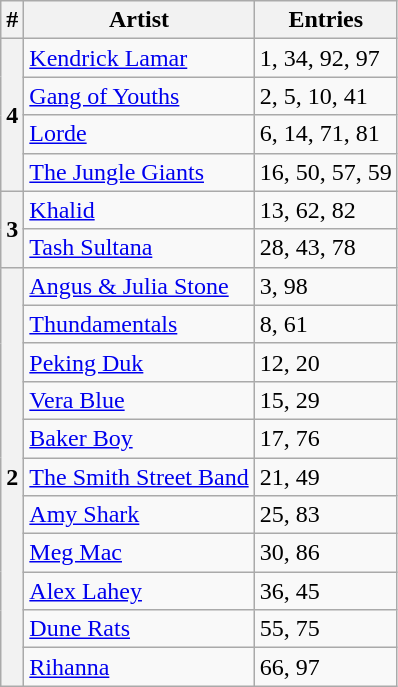<table class="wikitable sortable">
<tr>
<th>#</th>
<th>Artist</th>
<th>Entries</th>
</tr>
<tr>
<th rowspan="4">4</th>
<td><a href='#'>Kendrick Lamar</a></td>
<td>1, 34, 92, 97</td>
</tr>
<tr>
<td><a href='#'>Gang of Youths</a></td>
<td>2, 5, 10, 41</td>
</tr>
<tr>
<td><a href='#'>Lorde</a></td>
<td>6, 14, 71, 81</td>
</tr>
<tr>
<td><a href='#'>The Jungle Giants</a></td>
<td>16, 50, 57, 59</td>
</tr>
<tr>
<th rowspan="2">3</th>
<td><a href='#'>Khalid</a></td>
<td>13, 62, 82</td>
</tr>
<tr>
<td><a href='#'>Tash Sultana</a></td>
<td>28, 43, 78</td>
</tr>
<tr>
<th rowspan="11">2</th>
<td><a href='#'>Angus & Julia Stone</a></td>
<td>3, 98</td>
</tr>
<tr>
<td><a href='#'>Thundamentals</a></td>
<td>8, 61</td>
</tr>
<tr>
<td><a href='#'>Peking Duk</a></td>
<td>12, 20</td>
</tr>
<tr>
<td><a href='#'>Vera Blue</a></td>
<td>15, 29</td>
</tr>
<tr>
<td><a href='#'>Baker Boy</a></td>
<td>17, 76</td>
</tr>
<tr>
<td><a href='#'>The Smith Street Band</a></td>
<td>21, 49</td>
</tr>
<tr>
<td><a href='#'>Amy Shark</a></td>
<td>25, 83</td>
</tr>
<tr>
<td><a href='#'>Meg Mac</a></td>
<td>30, 86</td>
</tr>
<tr>
<td><a href='#'>Alex Lahey</a></td>
<td>36, 45</td>
</tr>
<tr>
<td><a href='#'>Dune Rats</a></td>
<td>55, 75</td>
</tr>
<tr>
<td><a href='#'>Rihanna</a></td>
<td>66, 97</td>
</tr>
</table>
